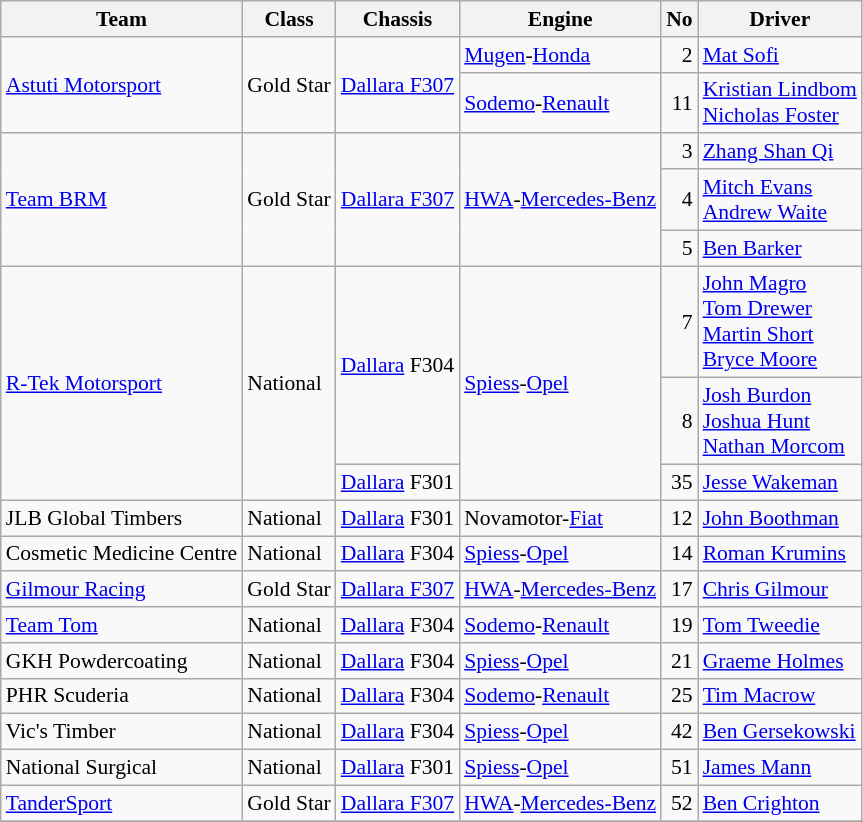<table class="wikitable" style="font-size: 90%;">
<tr>
<th>Team</th>
<th>Class</th>
<th>Chassis</th>
<th>Engine</th>
<th>No</th>
<th>Driver</th>
</tr>
<tr>
<td rowspan=2><a href='#'>Astuti Motorsport</a></td>
<td rowspan=2>Gold Star</td>
<td rowspan=2><a href='#'>Dallara F307</a></td>
<td><a href='#'>Mugen</a>-<a href='#'>Honda</a></td>
<td align="right">2</td>
<td> <a href='#'>Mat Sofi</a></td>
</tr>
<tr>
<td><a href='#'>Sodemo</a>-<a href='#'>Renault</a></td>
<td align="right">11</td>
<td> <a href='#'>Kristian Lindbom</a><br>  <a href='#'>Nicholas Foster</a></td>
</tr>
<tr>
<td rowspan=3><a href='#'>Team BRM</a></td>
<td rowspan=3>Gold Star</td>
<td rowspan=3><a href='#'>Dallara F307</a></td>
<td rowspan=3><a href='#'>HWA</a>-<a href='#'>Mercedes-Benz</a></td>
<td align="right">3</td>
<td> <a href='#'>Zhang Shan Qi</a></td>
</tr>
<tr>
<td align="right">4</td>
<td> <a href='#'>Mitch Evans</a><br>  <a href='#'>Andrew Waite</a></td>
</tr>
<tr>
<td align="right">5</td>
<td> <a href='#'>Ben Barker</a></td>
</tr>
<tr>
<td rowspan=3><a href='#'>R-Tek Motorsport</a></td>
<td rowspan=3>National</td>
<td rowspan=2><a href='#'>Dallara</a> F304</td>
<td rowspan=3><a href='#'>Spiess</a>-<a href='#'>Opel</a></td>
<td align="right">7</td>
<td> <a href='#'>John Magro</a><br>  <a href='#'>Tom Drewer</a><br>  <a href='#'>Martin Short</a><br>  <a href='#'>Bryce Moore</a></td>
</tr>
<tr>
<td align="right">8</td>
<td> <a href='#'>Josh Burdon</a><br> <a href='#'>Joshua Hunt</a> <br> <a href='#'>Nathan Morcom</a></td>
</tr>
<tr>
<td><a href='#'>Dallara</a> F301</td>
<td align="right">35</td>
<td> <a href='#'>Jesse Wakeman</a></td>
</tr>
<tr>
<td>JLB Global Timbers</td>
<td>National</td>
<td><a href='#'>Dallara</a> F301</td>
<td>Novamotor-<a href='#'>Fiat</a></td>
<td align="right">12</td>
<td> <a href='#'>John Boothman</a></td>
</tr>
<tr>
<td>Cosmetic Medicine Centre</td>
<td>National</td>
<td><a href='#'>Dallara</a> F304</td>
<td><a href='#'>Spiess</a>-<a href='#'>Opel</a></td>
<td align="right">14</td>
<td> <a href='#'>Roman Krumins</a></td>
</tr>
<tr>
<td><a href='#'>Gilmour Racing</a></td>
<td>Gold Star</td>
<td><a href='#'>Dallara F307</a></td>
<td><a href='#'>HWA</a>-<a href='#'>Mercedes-Benz</a></td>
<td align="right">17</td>
<td> <a href='#'>Chris Gilmour</a></td>
</tr>
<tr>
<td><a href='#'>Team Tom</a></td>
<td>National</td>
<td><a href='#'>Dallara</a> F304</td>
<td><a href='#'>Sodemo</a>-<a href='#'>Renault</a></td>
<td align="right">19</td>
<td> <a href='#'>Tom Tweedie</a></td>
</tr>
<tr>
<td>GKH Powdercoating</td>
<td>National</td>
<td><a href='#'>Dallara</a> F304</td>
<td><a href='#'>Spiess</a>-<a href='#'>Opel</a></td>
<td align="right">21</td>
<td> <a href='#'>Graeme Holmes</a></td>
</tr>
<tr>
<td>PHR Scuderia</td>
<td>National</td>
<td><a href='#'>Dallara</a> F304</td>
<td><a href='#'>Sodemo</a>-<a href='#'>Renault</a></td>
<td align="right">25</td>
<td> <a href='#'>Tim Macrow</a></td>
</tr>
<tr>
<td>Vic's Timber</td>
<td>National</td>
<td><a href='#'>Dallara</a> F304</td>
<td><a href='#'>Spiess</a>-<a href='#'>Opel</a></td>
<td align="right">42</td>
<td> <a href='#'>Ben Gersekowski</a></td>
</tr>
<tr>
<td>National Surgical</td>
<td>National</td>
<td><a href='#'>Dallara</a> F301</td>
<td><a href='#'>Spiess</a>-<a href='#'>Opel</a></td>
<td align="right">51</td>
<td> <a href='#'>James Mann</a></td>
</tr>
<tr>
<td><a href='#'>TanderSport</a></td>
<td>Gold Star</td>
<td><a href='#'>Dallara F307</a></td>
<td><a href='#'>HWA</a>-<a href='#'>Mercedes-Benz</a></td>
<td align="right">52</td>
<td> <a href='#'>Ben Crighton</a></td>
</tr>
<tr>
</tr>
</table>
